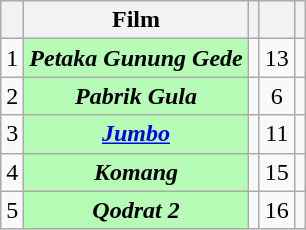<table class="wikitable sortable plainrowheaders" style="text-align:center;">
<tr>
<th></th>
<th>Film</th>
<th></th>
<th></th>
<th class="unsortable"></th>
</tr>
<tr>
<td>1</td>
<th scope="row" style="background:#b6fcb6;"><em>Petaka Gunung Gede</em></th>
<td></td>
<td>13</td>
<td></td>
</tr>
<tr>
<td>2</td>
<th scope="row" style="background:#b6fcb6;"><em>Pabrik Gula</em></th>
<td></td>
<td>6</td>
<td></td>
</tr>
<tr>
<td>3</td>
<th scope="row" style="background:#b6fcb6;"><em><a href='#'>Jumbo</a></em></th>
<td></td>
<td>11</td>
<td></td>
</tr>
<tr>
<td>4</td>
<th scope="row" style="background:#b6fcb6;"><em>Komang</em></th>
<td></td>
<td>15</td>
<td></td>
</tr>
<tr>
<td>5</td>
<th scope="row" style="background:#b6fcb6;"><em>Qodrat 2</em></th>
<td></td>
<td>16</td>
<td></td>
</tr>
</table>
